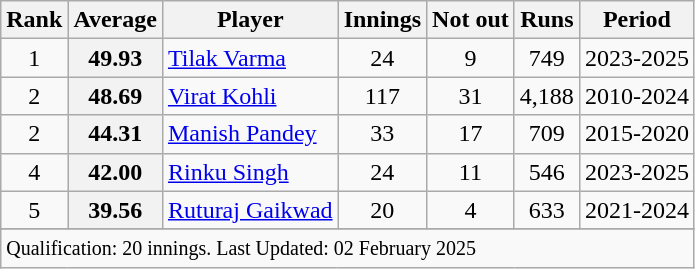<table class="wikitable sortable">
<tr>
<th scope=col>Rank</th>
<th scope=col>Average</th>
<th scope=col>Player</th>
<th scope=col>Innings</th>
<th scope=col>Not out</th>
<th scope=col>Runs</th>
<th scope=col>Period</th>
</tr>
<tr>
<td align=center>1</td>
<th scope=row style=text-align:center;>49.93</th>
<td><a href='#'>Tilak Varma</a></td>
<td align=center>24</td>
<td align=center>9</td>
<td align=center>749</td>
<td>2023-2025</td>
</tr>
<tr>
<td align=center>2</td>
<th scope=row style=text-align:center;>48.69</th>
<td><a href='#'>Virat Kohli</a></td>
<td align=center>117</td>
<td align=center>31</td>
<td align=center>4,188</td>
<td>2010-2024</td>
</tr>
<tr>
<td align=center>2</td>
<th scope=row style=text-align:center;>44.31</th>
<td><a href='#'>Manish Pandey</a></td>
<td align=center>33</td>
<td align=center>17</td>
<td align=center>709</td>
<td>2015-2020</td>
</tr>
<tr>
<td align=center>4</td>
<th scope=row style=text-align:center;>42.00</th>
<td><a href='#'>Rinku Singh</a></td>
<td align=center>24</td>
<td align=center>11</td>
<td align=center>546</td>
<td>2023-2025</td>
</tr>
<tr>
<td align=center>5</td>
<th scope=row style=text-align:center;>39.56</th>
<td><a href='#'>Ruturaj Gaikwad</a></td>
<td align=center>20</td>
<td align=center>4</td>
<td align=center>633</td>
<td>2021-2024</td>
</tr>
<tr>
</tr>
<tr class=sortbottom>
<td colspan=7><small>Qualification: 20 innings. Last Updated: 02 February 2025</small></td>
</tr>
</table>
